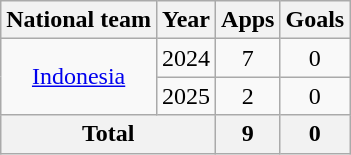<table class="wikitable" style="text-align:center">
<tr>
<th>National team</th>
<th>Year</th>
<th>Apps</th>
<th>Goals</th>
</tr>
<tr>
<td rowspan="2"><a href='#'>Indonesia</a></td>
<td>2024</td>
<td>7</td>
<td>0</td>
</tr>
<tr>
<td>2025</td>
<td>2</td>
<td>0</td>
</tr>
<tr>
<th colspan="2">Total</th>
<th>9</th>
<th>0</th>
</tr>
</table>
